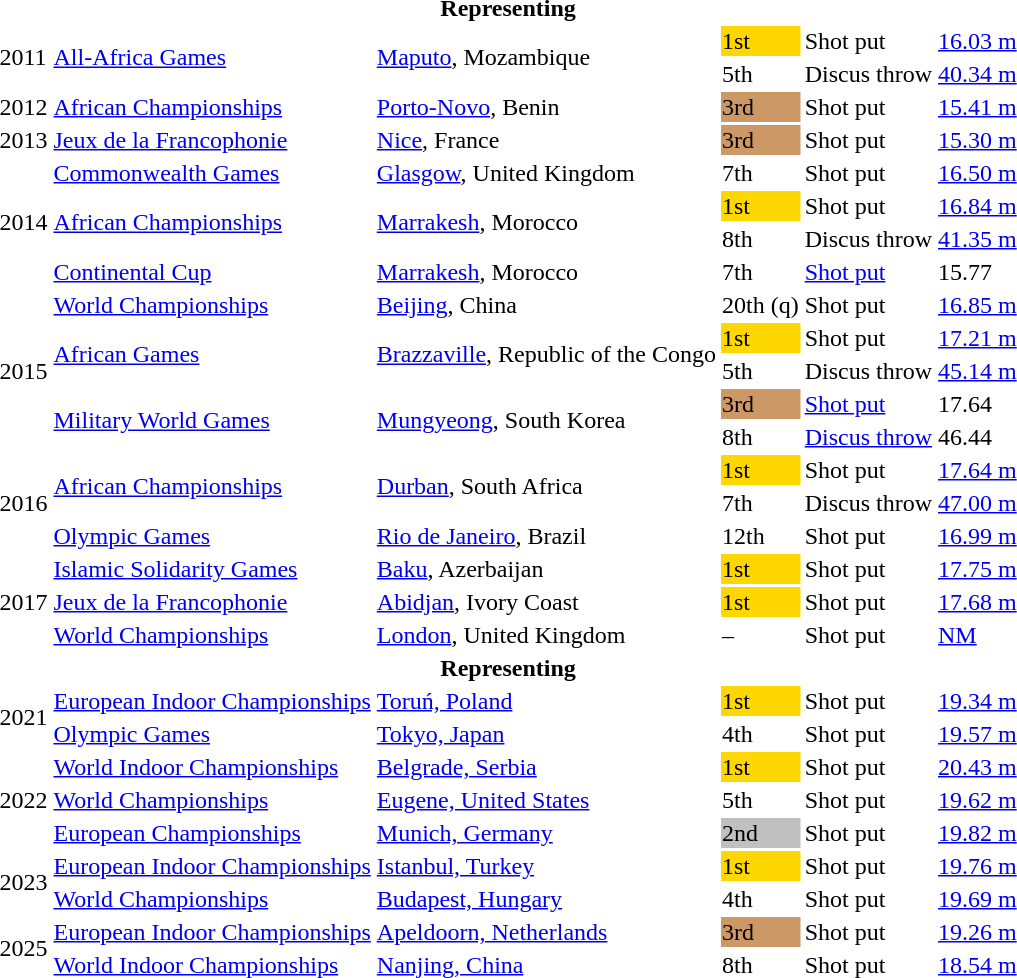<table>
<tr>
<th colspan="6">Representing </th>
</tr>
<tr>
<td rowspan=2>2011</td>
<td rowspan=2><a href='#'>All-Africa Games</a></td>
<td rowspan=2><a href='#'>Maputo</a>, Mozambique</td>
<td bgcolor=gold>1st</td>
<td>Shot put</td>
<td><a href='#'>16.03 m</a></td>
</tr>
<tr>
<td>5th</td>
<td>Discus throw</td>
<td><a href='#'>40.34 m</a></td>
</tr>
<tr>
<td>2012</td>
<td><a href='#'>African Championships</a></td>
<td><a href='#'>Porto-Novo</a>, Benin</td>
<td bgcolor=cc9966>3rd</td>
<td>Shot put</td>
<td><a href='#'>15.41 m</a></td>
</tr>
<tr>
<td>2013</td>
<td><a href='#'>Jeux de la Francophonie</a></td>
<td><a href='#'>Nice</a>, France</td>
<td bgcolor=cc9966>3rd</td>
<td>Shot put</td>
<td><a href='#'>15.30 m</a></td>
</tr>
<tr>
<td rowspan=4>2014</td>
<td><a href='#'>Commonwealth Games</a></td>
<td><a href='#'>Glasgow</a>, United Kingdom</td>
<td>7th</td>
<td>Shot put</td>
<td><a href='#'>16.50 m</a></td>
</tr>
<tr>
<td rowspan=2><a href='#'>African Championships</a></td>
<td rowspan=2><a href='#'>Marrakesh</a>, Morocco</td>
<td bgcolor=gold>1st</td>
<td>Shot put</td>
<td><a href='#'>16.84 m</a></td>
</tr>
<tr>
<td>8th</td>
<td>Discus throw</td>
<td><a href='#'>41.35 m</a></td>
</tr>
<tr>
<td><a href='#'>Continental Cup</a></td>
<td><a href='#'>Marrakesh</a>, Morocco</td>
<td>7th</td>
<td><a href='#'>Shot put</a></td>
<td>15.77</td>
</tr>
<tr>
<td rowspan=5>2015</td>
<td><a href='#'>World Championships</a></td>
<td><a href='#'>Beijing</a>, China</td>
<td>20th (q)</td>
<td>Shot put</td>
<td><a href='#'>16.85 m</a></td>
</tr>
<tr>
<td rowspan=2><a href='#'>African Games</a></td>
<td rowspan=2><a href='#'>Brazzaville</a>, Republic of the Congo</td>
<td bgcolor=gold>1st</td>
<td>Shot put</td>
<td><a href='#'>17.21 m</a></td>
</tr>
<tr>
<td>5th</td>
<td>Discus throw</td>
<td><a href='#'>45.14 m</a></td>
</tr>
<tr>
<td rowspan=2><a href='#'>Military World Games</a></td>
<td rowspan=2><a href='#'>Mungyeong</a>, South Korea</td>
<td bgcolor=cc9966>3rd</td>
<td><a href='#'>Shot put</a></td>
<td>17.64</td>
</tr>
<tr>
<td>8th</td>
<td><a href='#'>Discus throw</a></td>
<td>46.44</td>
</tr>
<tr>
<td rowspan=3>2016</td>
<td rowspan=2><a href='#'>African Championships</a></td>
<td rowspan=2><a href='#'>Durban</a>, South Africa</td>
<td bgcolor=gold>1st</td>
<td>Shot put</td>
<td><a href='#'>17.64 m</a></td>
</tr>
<tr>
<td>7th</td>
<td>Discus throw</td>
<td><a href='#'>47.00 m</a></td>
</tr>
<tr>
<td><a href='#'>Olympic Games</a></td>
<td><a href='#'>Rio de Janeiro</a>, Brazil</td>
<td>12th</td>
<td>Shot put</td>
<td><a href='#'>16.99 m</a></td>
</tr>
<tr>
<td rowspan=3>2017</td>
<td><a href='#'>Islamic Solidarity Games</a></td>
<td><a href='#'>Baku</a>, Azerbaijan</td>
<td bgcolor=gold>1st</td>
<td>Shot put</td>
<td><a href='#'>17.75 m</a></td>
</tr>
<tr>
<td><a href='#'>Jeux de la Francophonie</a></td>
<td><a href='#'>Abidjan</a>, Ivory Coast</td>
<td bgcolor=gold>1st</td>
<td>Shot put</td>
<td><a href='#'>17.68 m</a></td>
</tr>
<tr>
<td><a href='#'>World Championships</a></td>
<td><a href='#'>London</a>, United Kingdom</td>
<td>–</td>
<td>Shot put</td>
<td><a href='#'>NM</a></td>
</tr>
<tr>
<th colspan="6">Representing </th>
</tr>
<tr>
<td rowspan=2>2021</td>
<td><a href='#'>European Indoor Championships</a></td>
<td><a href='#'>Toruń, Poland</a></td>
<td bgcolor=gold>1st</td>
<td>Shot put</td>
<td><a href='#'>19.34 m</a></td>
</tr>
<tr>
<td><a href='#'>Olympic Games</a></td>
<td><a href='#'>Tokyo, Japan</a></td>
<td>4th</td>
<td>Shot put</td>
<td><a href='#'>19.57 m</a></td>
</tr>
<tr>
<td rowspan=3>2022</td>
<td><a href='#'>World Indoor Championships</a></td>
<td><a href='#'>Belgrade, Serbia</a></td>
<td bgcolor=gold>1st</td>
<td>Shot put</td>
<td><a href='#'>20.43 m</a></td>
</tr>
<tr>
<td><a href='#'>World Championships</a></td>
<td><a href='#'>Eugene, United States</a></td>
<td>5th</td>
<td>Shot put</td>
<td><a href='#'>19.62 m</a></td>
</tr>
<tr>
<td><a href='#'>European Championships</a></td>
<td><a href='#'>Munich, Germany</a></td>
<td bgcolor=silver>2nd</td>
<td>Shot put</td>
<td><a href='#'>19.82 m</a></td>
</tr>
<tr>
<td rowspan=2>2023</td>
<td><a href='#'>European Indoor Championships</a></td>
<td><a href='#'>Istanbul, Turkey</a></td>
<td bgcolor=gold>1st</td>
<td>Shot put</td>
<td><a href='#'>19.76 m</a></td>
</tr>
<tr>
<td><a href='#'>World Championships</a></td>
<td><a href='#'>Budapest, Hungary</a></td>
<td>4th</td>
<td>Shot put</td>
<td><a href='#'>19.69 m</a></td>
</tr>
<tr>
<td rowspan=2>2025</td>
<td><a href='#'>European Indoor Championships</a></td>
<td><a href='#'>Apeldoorn, Netherlands</a></td>
<td bgcolor=cc9966>3rd</td>
<td>Shot put</td>
<td><a href='#'>19.26 m</a></td>
</tr>
<tr>
<td><a href='#'>World Indoor Championships</a></td>
<td><a href='#'>Nanjing, China</a></td>
<td>8th</td>
<td>Shot put</td>
<td><a href='#'>18.54 m</a></td>
</tr>
</table>
